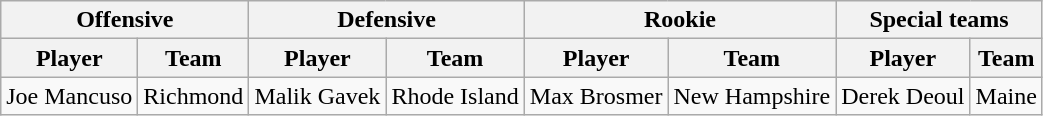<table class="wikitable" border="1">
<tr>
<th colspan="2">Offensive</th>
<th colspan="2">Defensive</th>
<th colspan="2">Rookie</th>
<th colspan="2">Special teams</th>
</tr>
<tr>
<th>Player</th>
<th>Team</th>
<th>Player</th>
<th>Team</th>
<th>Player</th>
<th>Team</th>
<th>Player</th>
<th>Team</th>
</tr>
<tr>
<td>Joe Mancuso</td>
<td>Richmond</td>
<td>Malik Gavek</td>
<td>Rhode Island</td>
<td>Max Brosmer</td>
<td>New Hampshire</td>
<td>Derek Deoul</td>
<td>Maine</td>
</tr>
</table>
